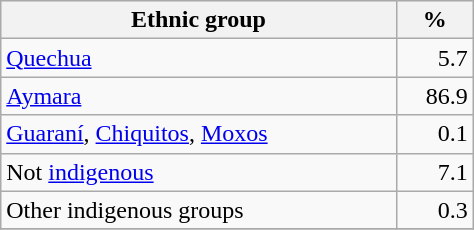<table class="wikitable" border="1" style="width:25%;" border="1">
<tr bgcolor=#EFEFEF>
<th><strong>Ethnic group</strong></th>
<th><strong>%</strong></th>
</tr>
<tr>
<td><a href='#'>Quechua</a></td>
<td align="right">5.7</td>
</tr>
<tr>
<td><a href='#'>Aymara</a></td>
<td align="right">86.9</td>
</tr>
<tr>
<td><a href='#'>Guaraní</a>, <a href='#'>Chiquitos</a>, <a href='#'>Moxos</a></td>
<td align="right">0.1</td>
</tr>
<tr>
<td>Not <a href='#'>indigenous</a></td>
<td align="right">7.1</td>
</tr>
<tr>
<td>Other indigenous groups</td>
<td align="right">0.3</td>
</tr>
<tr>
</tr>
</table>
